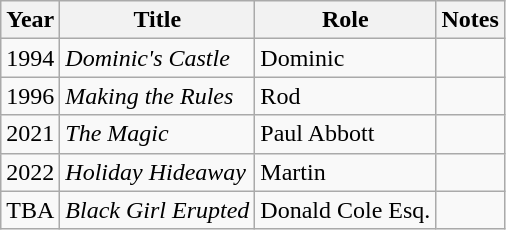<table class="wikitable sortable">
<tr>
<th>Year</th>
<th>Title</th>
<th>Role</th>
<th>Notes</th>
</tr>
<tr>
<td>1994</td>
<td><em>Dominic's Castle</em></td>
<td>Dominic</td>
<td></td>
</tr>
<tr>
<td>1996</td>
<td><em>Making the Rules</em></td>
<td>Rod</td>
<td></td>
</tr>
<tr>
<td>2021</td>
<td><em>The Magic</em></td>
<td>Paul Abbott</td>
<td></td>
</tr>
<tr>
<td>2022</td>
<td><em>Holiday Hideaway</em></td>
<td>Martin</td>
<td></td>
</tr>
<tr>
<td>TBA</td>
<td><em>Black Girl Erupted</em></td>
<td>Donald Cole Esq.</td>
<td></td>
</tr>
</table>
